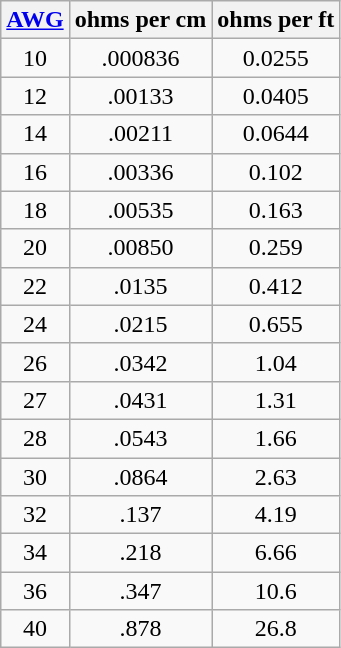<table class="wikitable" style="text-align: center">
<tr>
<th><a href='#'>AWG</a></th>
<th>ohms per cm</th>
<th>ohms per ft</th>
</tr>
<tr>
<td>10</td>
<td>.000836</td>
<td>0.0255</td>
</tr>
<tr>
<td>12</td>
<td>.00133</td>
<td>0.0405</td>
</tr>
<tr>
<td>14</td>
<td>.00211</td>
<td>0.0644</td>
</tr>
<tr>
<td>16</td>
<td>.00336</td>
<td>0.102</td>
</tr>
<tr>
<td>18</td>
<td>.00535</td>
<td>0.163</td>
</tr>
<tr>
<td>20</td>
<td>.00850</td>
<td>0.259</td>
</tr>
<tr>
<td>22</td>
<td>.0135</td>
<td>0.412</td>
</tr>
<tr>
<td>24</td>
<td>.0215</td>
<td>0.655</td>
</tr>
<tr>
<td>26</td>
<td>.0342</td>
<td>1.04</td>
</tr>
<tr>
<td>27</td>
<td>.0431</td>
<td>1.31</td>
</tr>
<tr>
<td>28</td>
<td>.0543</td>
<td>1.66</td>
</tr>
<tr>
<td>30</td>
<td>.0864</td>
<td>2.63</td>
</tr>
<tr>
<td>32</td>
<td>.137</td>
<td>4.19</td>
</tr>
<tr>
<td>34</td>
<td>.218</td>
<td>6.66</td>
</tr>
<tr>
<td>36</td>
<td>.347</td>
<td>10.6</td>
</tr>
<tr>
<td>40</td>
<td>.878</td>
<td>26.8</td>
</tr>
</table>
